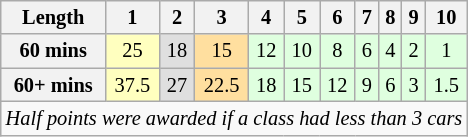<table class="wikitable" style="font-size: 85%;">
<tr>
<th>Length</th>
<th>1</th>
<th>2</th>
<th>3</th>
<th>4</th>
<th>5</th>
<th>6</th>
<th>7</th>
<th>8</th>
<th>9</th>
<th>10</th>
</tr>
<tr align="center">
<th>60 mins</th>
<td style="background:#FFFFBF;">25</td>
<td style="background:#DFDFDF;">18</td>
<td style="background:#FFDF9F;">15</td>
<td style="background:#DFFFDF;">12</td>
<td style="background:#DFFFDF;">10</td>
<td style="background:#DFFFDF;">8</td>
<td style="background:#DFFFDF;">6</td>
<td style="background:#DFFFDF;">4</td>
<td style="background:#DFFFDF;">2</td>
<td style="background:#DFFFDF;">1</td>
</tr>
<tr align="center">
<th>60+ mins</th>
<td style="background:#FFFFBF;">37.5</td>
<td style="background:#DFDFDF;">27</td>
<td style="background:#FFDF9F;">22.5</td>
<td style="background:#DFFFDF;">18</td>
<td style="background:#DFFFDF;">15</td>
<td style="background:#DFFFDF;">12</td>
<td style="background:#DFFFDF;">9</td>
<td style="background:#DFFFDF;">6</td>
<td style="background:#DFFFDF;">3</td>
<td style="background:#DFFFDF;">1.5</td>
</tr>
<tr>
<td colspan=11 align=center><em>Half points were awarded if a class had less than 3 cars</em></td>
</tr>
</table>
